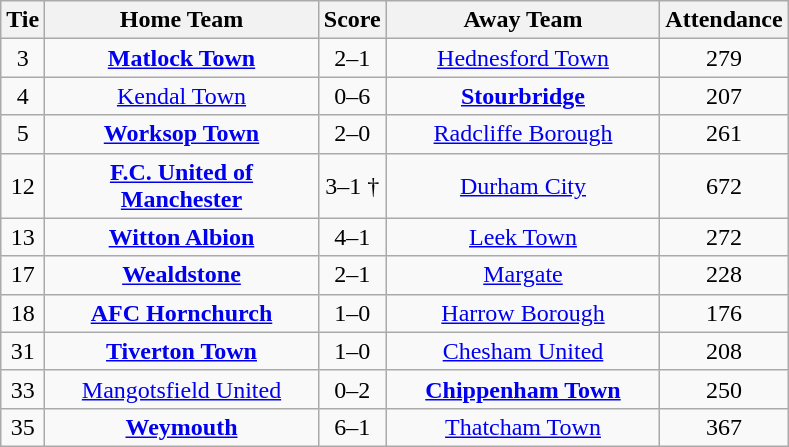<table class="wikitable" style="text-align:center;">
<tr>
<th width=20>Tie</th>
<th width=175>Home Team</th>
<th width=20>Score</th>
<th width=175>Away Team</th>
<th width=20>Attendance</th>
</tr>
<tr>
<td>3</td>
<td><strong><a href='#'>Matlock Town</a></strong></td>
<td>2–1</td>
<td><a href='#'>Hednesford Town</a></td>
<td>279</td>
</tr>
<tr>
<td>4</td>
<td><a href='#'>Kendal Town</a></td>
<td>0–6</td>
<td><strong><a href='#'>Stourbridge</a></strong></td>
<td>207</td>
</tr>
<tr>
<td>5</td>
<td><strong><a href='#'>Worksop Town</a></strong></td>
<td>2–0</td>
<td><a href='#'>Radcliffe Borough</a></td>
<td>261</td>
</tr>
<tr>
<td>12</td>
<td><strong><a href='#'>F.C. United of Manchester</a></strong></td>
<td>3–1 †</td>
<td><a href='#'>Durham City</a></td>
<td>672</td>
</tr>
<tr>
<td>13</td>
<td><strong><a href='#'>Witton Albion</a></strong></td>
<td>4–1</td>
<td><a href='#'>Leek Town</a></td>
<td>272</td>
</tr>
<tr>
<td>17</td>
<td><strong><a href='#'>Wealdstone</a></strong></td>
<td>2–1</td>
<td><a href='#'>Margate</a></td>
<td>228</td>
</tr>
<tr>
<td>18</td>
<td><strong><a href='#'>AFC Hornchurch</a></strong></td>
<td>1–0</td>
<td><a href='#'>Harrow Borough</a></td>
<td>176</td>
</tr>
<tr>
<td>31</td>
<td><strong><a href='#'>Tiverton Town</a></strong></td>
<td>1–0</td>
<td><a href='#'>Chesham United</a></td>
<td>208</td>
</tr>
<tr>
<td>33</td>
<td><a href='#'>Mangotsfield United</a></td>
<td>0–2</td>
<td><strong><a href='#'>Chippenham Town</a></strong></td>
<td>250</td>
</tr>
<tr>
<td>35</td>
<td><strong><a href='#'>Weymouth</a></strong></td>
<td>6–1</td>
<td><a href='#'>Thatcham Town</a></td>
<td>367</td>
</tr>
</table>
